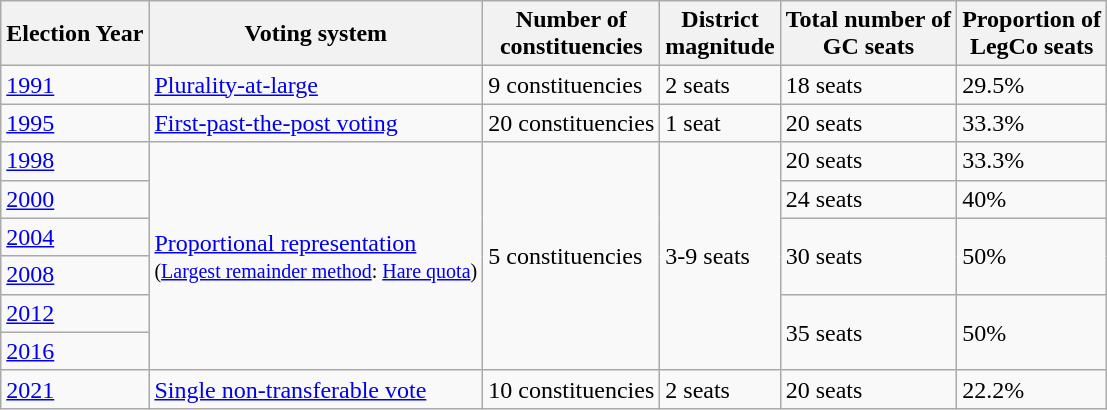<table class="wikitable">
<tr>
<th>Election Year</th>
<th>Voting system</th>
<th>Number of<br> constituencies</th>
<th>District<br> magnitude</th>
<th>Total number of<br> GC seats</th>
<th>Proportion of<br> LegCo seats</th>
</tr>
<tr>
<td><a href='#'>1991</a></td>
<td><a href='#'>Plurality-at-large</a></td>
<td>9 constituencies</td>
<td>2 seats</td>
<td>18 seats</td>
<td>29.5%</td>
</tr>
<tr>
<td><a href='#'>1995</a></td>
<td><a href='#'>First-past-the-post voting</a></td>
<td>20 constituencies</td>
<td>1 seat</td>
<td>20 seats</td>
<td>33.3%</td>
</tr>
<tr>
<td><a href='#'>1998</a></td>
<td rowspan="6"><a href='#'>Proportional representation</a><br> <small>(<a href='#'>Largest remainder method</a>: <a href='#'>Hare quota</a>)</small></td>
<td rowspan="6">5 constituencies</td>
<td rowspan="6">3-9 seats</td>
<td>20 seats</td>
<td>33.3%</td>
</tr>
<tr>
<td><a href='#'>2000</a></td>
<td>24 seats</td>
<td>40%</td>
</tr>
<tr>
<td><a href='#'>2004</a></td>
<td rowspan="2">30 seats</td>
<td rowspan="2">50%</td>
</tr>
<tr>
<td><a href='#'>2008</a></td>
</tr>
<tr>
<td><a href='#'>2012</a></td>
<td rowspan="2">35 seats</td>
<td rowspan="2">50%</td>
</tr>
<tr>
<td><a href='#'>2016</a></td>
</tr>
<tr>
<td><a href='#'>2021</a></td>
<td><a href='#'>Single non-transferable vote</a></td>
<td>10 constituencies</td>
<td>2 seats</td>
<td>20 seats</td>
<td>22.2%</td>
</tr>
</table>
